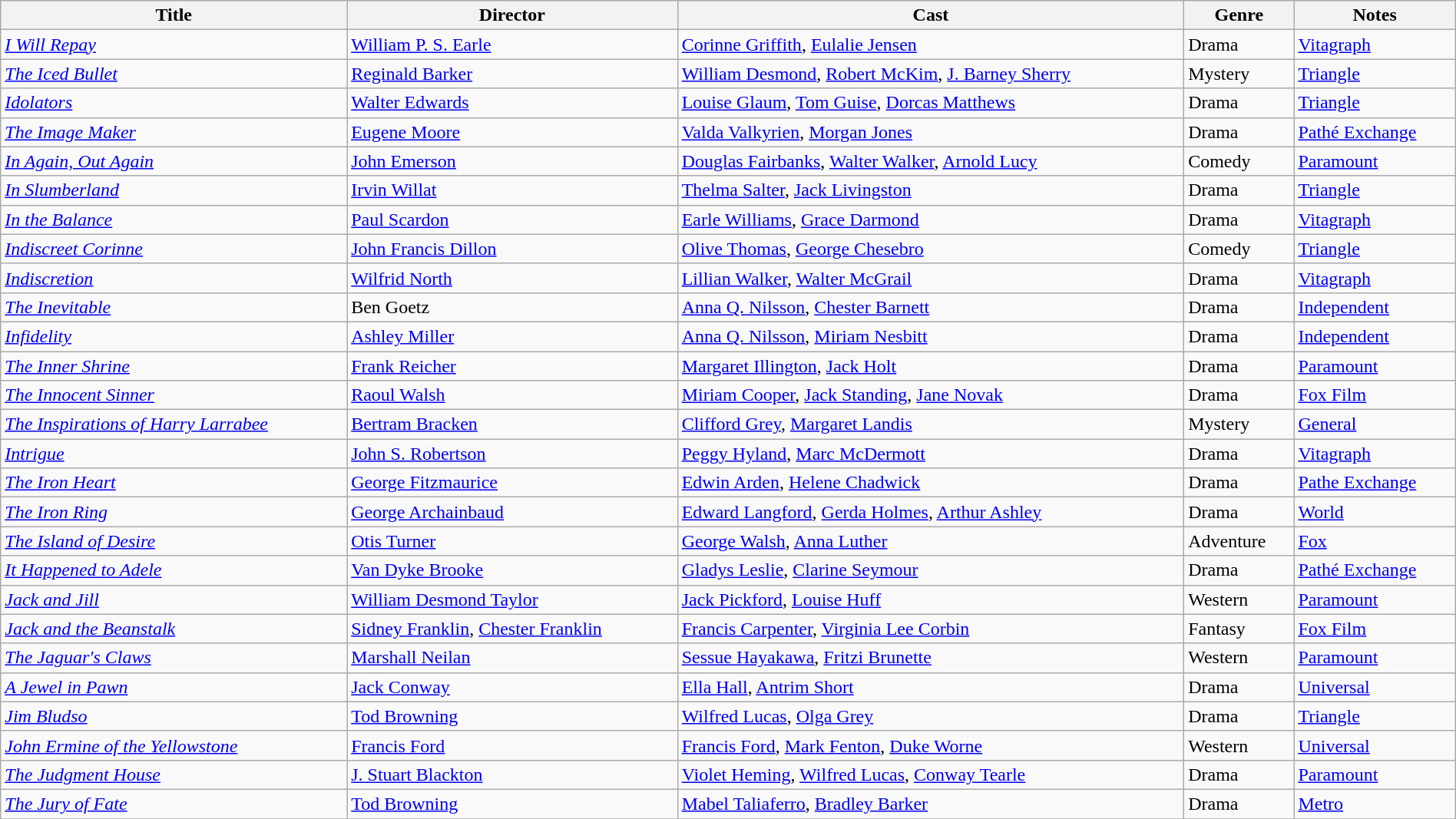<table class="wikitable" width= "100%">
<tr>
<th>Title</th>
<th>Director</th>
<th>Cast</th>
<th>Genre</th>
<th>Notes</th>
</tr>
<tr>
<td><em><a href='#'>I Will Repay</a></em></td>
<td><a href='#'>William P. S. Earle</a></td>
<td><a href='#'>Corinne Griffith</a>, <a href='#'>Eulalie Jensen</a></td>
<td>Drama</td>
<td><a href='#'>Vitagraph</a></td>
</tr>
<tr>
<td><em><a href='#'>The Iced Bullet</a></em></td>
<td><a href='#'>Reginald Barker</a></td>
<td><a href='#'>William Desmond</a>, <a href='#'>Robert McKim</a>, <a href='#'>J. Barney Sherry</a></td>
<td>Mystery</td>
<td><a href='#'>Triangle</a></td>
</tr>
<tr>
<td><em><a href='#'>Idolators</a></em></td>
<td><a href='#'>Walter Edwards</a></td>
<td><a href='#'>Louise Glaum</a>, <a href='#'>Tom Guise</a>, <a href='#'>Dorcas Matthews</a></td>
<td>Drama</td>
<td><a href='#'>Triangle</a></td>
</tr>
<tr>
<td><em><a href='#'>The Image Maker</a></em></td>
<td><a href='#'>Eugene Moore</a></td>
<td><a href='#'>Valda Valkyrien</a>, <a href='#'>Morgan Jones</a></td>
<td>Drama</td>
<td><a href='#'>Pathé Exchange</a></td>
</tr>
<tr>
<td><em><a href='#'>In Again, Out Again</a></em></td>
<td><a href='#'>John Emerson</a></td>
<td><a href='#'>Douglas Fairbanks</a>, <a href='#'>Walter Walker</a>, <a href='#'>Arnold Lucy</a></td>
<td>Comedy</td>
<td><a href='#'>Paramount</a></td>
</tr>
<tr>
<td><em><a href='#'>In Slumberland</a></em></td>
<td><a href='#'>Irvin Willat</a></td>
<td><a href='#'>Thelma Salter</a>, <a href='#'>Jack Livingston</a></td>
<td>Drama</td>
<td><a href='#'>Triangle</a></td>
</tr>
<tr>
<td><em><a href='#'>In the Balance</a></em></td>
<td><a href='#'>Paul Scardon</a></td>
<td><a href='#'>Earle Williams</a>, <a href='#'>Grace Darmond</a></td>
<td>Drama</td>
<td><a href='#'>Vitagraph</a></td>
</tr>
<tr>
<td><em><a href='#'>Indiscreet Corinne</a></em></td>
<td><a href='#'>John Francis Dillon</a></td>
<td><a href='#'>Olive Thomas</a>, <a href='#'>George Chesebro</a></td>
<td>Comedy</td>
<td><a href='#'>Triangle</a></td>
</tr>
<tr>
<td><em><a href='#'>Indiscretion</a></em></td>
<td><a href='#'>Wilfrid North</a></td>
<td><a href='#'>Lillian Walker</a>, <a href='#'>Walter McGrail</a></td>
<td>Drama</td>
<td><a href='#'>Vitagraph</a></td>
</tr>
<tr>
<td><em><a href='#'>The Inevitable</a></em></td>
<td>Ben Goetz</td>
<td><a href='#'>Anna Q. Nilsson</a>, <a href='#'>Chester Barnett</a></td>
<td>Drama</td>
<td><a href='#'>Independent</a></td>
</tr>
<tr>
<td><em><a href='#'>Infidelity</a></em></td>
<td><a href='#'>Ashley Miller</a></td>
<td><a href='#'>Anna Q. Nilsson</a>, <a href='#'>Miriam Nesbitt</a></td>
<td>Drama</td>
<td><a href='#'>Independent</a></td>
</tr>
<tr>
<td><em><a href='#'>The Inner Shrine</a></em></td>
<td><a href='#'>Frank Reicher</a></td>
<td><a href='#'>Margaret Illington</a>, <a href='#'>Jack Holt</a></td>
<td>Drama</td>
<td><a href='#'>Paramount</a></td>
</tr>
<tr>
<td><em><a href='#'>The Innocent Sinner</a></em></td>
<td><a href='#'>Raoul Walsh</a></td>
<td><a href='#'>Miriam Cooper</a>, <a href='#'>Jack Standing</a>, <a href='#'>Jane Novak</a></td>
<td>Drama</td>
<td><a href='#'>Fox Film</a></td>
</tr>
<tr>
<td><em><a href='#'>The Inspirations of Harry Larrabee</a></em></td>
<td><a href='#'>Bertram Bracken</a></td>
<td><a href='#'>Clifford Grey</a>, <a href='#'>Margaret Landis</a></td>
<td>Mystery</td>
<td><a href='#'>General</a></td>
</tr>
<tr>
<td><em><a href='#'>Intrigue</a></em></td>
<td><a href='#'>John S. Robertson</a></td>
<td><a href='#'>Peggy Hyland</a>, <a href='#'>Marc McDermott</a></td>
<td>Drama</td>
<td><a href='#'>Vitagraph</a></td>
</tr>
<tr>
<td><em><a href='#'>The Iron Heart</a></em></td>
<td><a href='#'>George Fitzmaurice</a></td>
<td><a href='#'>Edwin Arden</a>, <a href='#'>Helene Chadwick</a></td>
<td>Drama</td>
<td><a href='#'>Pathe Exchange</a></td>
</tr>
<tr>
<td><em><a href='#'>The Iron Ring</a></em></td>
<td><a href='#'>George Archainbaud</a></td>
<td><a href='#'>Edward Langford</a>, <a href='#'>Gerda Holmes</a>, <a href='#'>Arthur Ashley</a></td>
<td>Drama</td>
<td><a href='#'>World</a></td>
</tr>
<tr>
<td><em><a href='#'>The Island of Desire</a></em></td>
<td><a href='#'>Otis Turner</a></td>
<td><a href='#'>George Walsh</a>, <a href='#'>Anna Luther</a></td>
<td>Adventure</td>
<td><a href='#'>Fox</a></td>
</tr>
<tr>
<td><em><a href='#'>It Happened to Adele</a></em></td>
<td><a href='#'>Van Dyke Brooke</a></td>
<td><a href='#'>Gladys Leslie</a>, <a href='#'>Clarine Seymour</a></td>
<td>Drama</td>
<td><a href='#'>Pathé Exchange</a></td>
</tr>
<tr>
<td><em><a href='#'>Jack and Jill</a></em></td>
<td><a href='#'>William Desmond Taylor</a></td>
<td><a href='#'>Jack Pickford</a>, <a href='#'>Louise Huff</a></td>
<td>Western</td>
<td><a href='#'>Paramount</a></td>
</tr>
<tr>
<td><em><a href='#'>Jack and the Beanstalk</a></em></td>
<td><a href='#'>Sidney Franklin</a>, <a href='#'>Chester Franklin</a></td>
<td><a href='#'>Francis Carpenter</a>, <a href='#'>Virginia Lee Corbin</a></td>
<td>Fantasy</td>
<td><a href='#'>Fox Film</a></td>
</tr>
<tr>
<td><em><a href='#'>The Jaguar's Claws</a></em></td>
<td><a href='#'>Marshall Neilan</a></td>
<td><a href='#'>Sessue Hayakawa</a>, <a href='#'>Fritzi Brunette</a></td>
<td>Western</td>
<td><a href='#'>Paramount</a></td>
</tr>
<tr>
<td><em><a href='#'>A Jewel in Pawn</a></em></td>
<td><a href='#'>Jack Conway</a></td>
<td><a href='#'>Ella Hall</a>, <a href='#'>Antrim Short</a></td>
<td>Drama</td>
<td><a href='#'>Universal</a></td>
</tr>
<tr>
<td><em><a href='#'>Jim Bludso</a></em></td>
<td><a href='#'>Tod Browning</a></td>
<td><a href='#'>Wilfred Lucas</a>, <a href='#'>Olga Grey</a></td>
<td>Drama</td>
<td><a href='#'>Triangle</a></td>
</tr>
<tr>
<td><em><a href='#'>John Ermine of the Yellowstone</a></em></td>
<td><a href='#'>Francis Ford</a></td>
<td><a href='#'>Francis Ford</a>, <a href='#'>Mark Fenton</a>, <a href='#'>Duke Worne</a></td>
<td>Western</td>
<td><a href='#'>Universal</a></td>
</tr>
<tr>
<td><em><a href='#'>The Judgment House</a></em></td>
<td><a href='#'>J. Stuart Blackton</a></td>
<td><a href='#'>Violet Heming</a>, <a href='#'>Wilfred Lucas</a>, <a href='#'>Conway Tearle</a></td>
<td>Drama</td>
<td><a href='#'>Paramount</a></td>
</tr>
<tr>
<td><em><a href='#'>The Jury of Fate</a></em></td>
<td><a href='#'>Tod Browning</a></td>
<td><a href='#'>Mabel Taliaferro</a>, <a href='#'>Bradley Barker</a></td>
<td>Drama</td>
<td><a href='#'>Metro</a></td>
</tr>
<tr>
</tr>
</table>
